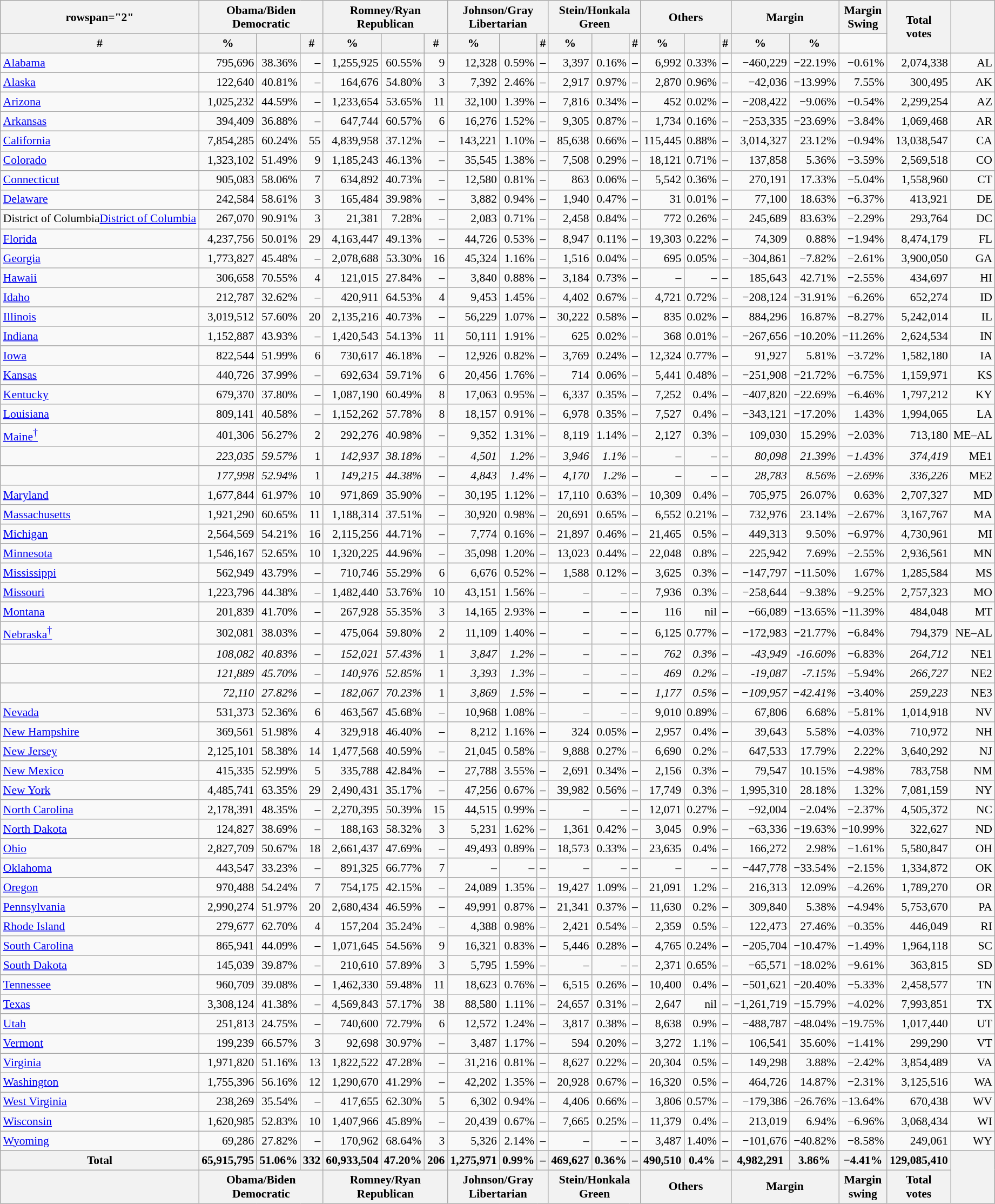<table class="wikitable sortable sort-under" style="text-align:right;font-size:90%;line-height:1.2">
<tr>
<th>rowspan="2" </th>
<th style="text-align:center;" colspan="3">Obama/Biden<br>Democratic</th>
<th style="text-align:center;" colspan="3">Romney/Ryan<br>Republican</th>
<th style="text-align:center;" colspan="3">Johnson/Gray<br>Libertarian</th>
<th style="text-align:center;" colspan="3">Stein/Honkala<br>Green</th>
<th style="text-align:center;" colspan="3">Others</th>
<th style="text-align:center;" colspan="2">Margin</th>
<th style="text-align:center;" colspan="1">Margin<br>Swing</th>
<th style="text-align:center;" rowspan="2">Total<br>votes</th>
<th style="text-align:center;" rowspan="2"></th>
</tr>
<tr>
<th style="text-align:center;" data-sort-type="number">#</th>
<th style="text-align:center;" data-sort-type="number">%</th>
<th style="text-align:center;" data-sort-type="number"></th>
<th style="text-align:center;" data-sort-type="number">#</th>
<th style="text-align:center;" data-sort-type="number">%</th>
<th style="text-align:center;" data-sort-type="number"></th>
<th style="text-align:center;" data-sort-type="number">#</th>
<th style="text-align:center;" data-sort-type="number">%</th>
<th style="text-align:center;" data-sort-type="number"></th>
<th style="text-align:center;" data-sort-type="number">#</th>
<th style="text-align:center;" data-sort-type="number">%</th>
<th style="text-align:center;" data-sort-type="number"></th>
<th style="text-align:center;" data-sort-type="number">#</th>
<th style="text-align:center;" data-sort-type="number">%</th>
<th style="text-align:center;" data-sort-type="number"></th>
<th style="text-align:center;" data-sort-type="number">#</th>
<th style="text-align:center;" data-sort-type="number">%</th>
<th style="text-align:center;" data-sort-type="number">%</th>
</tr>
<tr>
<td align=left> <a href='#'>Alabama</a></td>
<td>795,696</td>
<td>38.36%</td>
<td>–</td>
<td>1,255,925</td>
<td>60.55%</td>
<td>9</td>
<td>12,328</td>
<td>0.59%</td>
<td>–</td>
<td>3,397</td>
<td>0.16%</td>
<td>–</td>
<td>6,992</td>
<td>0.33%</td>
<td>–</td>
<td>−460,229</td>
<td>−22.19%</td>
<td>−0.61%</td>
<td>2,074,338</td>
<td>AL</td>
</tr>
<tr>
<td align=left> <a href='#'>Alaska</a></td>
<td>122,640</td>
<td>40.81%</td>
<td>–</td>
<td>164,676</td>
<td>54.80%</td>
<td>3</td>
<td>7,392</td>
<td>2.46%</td>
<td>–</td>
<td>2,917</td>
<td>0.97%</td>
<td>–</td>
<td>2,870</td>
<td>0.96%</td>
<td>–</td>
<td>−42,036</td>
<td>−13.99%</td>
<td>7.55%</td>
<td>300,495</td>
<td>AK</td>
</tr>
<tr>
<td align=left> <a href='#'>Arizona</a></td>
<td>1,025,232</td>
<td>44.59%</td>
<td>–</td>
<td>1,233,654</td>
<td>53.65%</td>
<td>11</td>
<td>32,100</td>
<td>1.39%</td>
<td>–</td>
<td>7,816</td>
<td>0.34%</td>
<td>–</td>
<td>452</td>
<td>0.02%</td>
<td>–</td>
<td>−208,422</td>
<td>−9.06%</td>
<td>−0.54%</td>
<td>2,299,254</td>
<td>AZ</td>
</tr>
<tr>
<td align=left> <a href='#'>Arkansas</a></td>
<td>394,409</td>
<td>36.88%</td>
<td>–</td>
<td>647,744</td>
<td>60.57%</td>
<td>6</td>
<td>16,276</td>
<td>1.52%</td>
<td>–</td>
<td>9,305</td>
<td>0.87%</td>
<td>–</td>
<td>1,734</td>
<td>0.16%</td>
<td>–</td>
<td>−253,335</td>
<td>−23.69%</td>
<td>−3.84%</td>
<td>1,069,468</td>
<td>AR</td>
</tr>
<tr>
<td align=left> <a href='#'>California</a></td>
<td>7,854,285</td>
<td>60.24%</td>
<td>55</td>
<td>4,839,958</td>
<td>37.12%</td>
<td>–</td>
<td>143,221</td>
<td>1.10%</td>
<td>–</td>
<td>85,638</td>
<td>0.66%</td>
<td>–</td>
<td>115,445</td>
<td>0.88%</td>
<td>–</td>
<td>3,014,327</td>
<td>23.12%</td>
<td>−0.94%</td>
<td>13,038,547</td>
<td>CA</td>
</tr>
<tr>
<td align=left> <a href='#'>Colorado</a></td>
<td>1,323,102</td>
<td>51.49%</td>
<td>9</td>
<td>1,185,243</td>
<td>46.13%</td>
<td>–</td>
<td>35,545</td>
<td>1.38%</td>
<td>–</td>
<td>7,508</td>
<td>0.29%</td>
<td>–</td>
<td>18,121</td>
<td>0.71%</td>
<td>–</td>
<td>137,858</td>
<td>5.36%</td>
<td>−3.59%</td>
<td>2,569,518</td>
<td>CO</td>
</tr>
<tr>
<td align=left> <a href='#'>Connecticut</a></td>
<td>905,083</td>
<td>58.06%</td>
<td>7</td>
<td>634,892</td>
<td>40.73%</td>
<td>–</td>
<td>12,580</td>
<td>0.81%</td>
<td>–</td>
<td>863</td>
<td>0.06%</td>
<td>–</td>
<td>5,542</td>
<td>0.36%</td>
<td>–</td>
<td>270,191</td>
<td>17.33%</td>
<td>−5.04%</td>
<td>1,558,960</td>
<td>CT</td>
</tr>
<tr>
<td align=left> <a href='#'>Delaware</a></td>
<td>242,584</td>
<td>58.61%</td>
<td>3</td>
<td>165,484</td>
<td>39.98%</td>
<td>–</td>
<td>3,882</td>
<td>0.94%</td>
<td>–</td>
<td>1,940</td>
<td>0.47%</td>
<td>–</td>
<td>31</td>
<td>0.01%</td>
<td>–</td>
<td>77,100</td>
<td>18.63%</td>
<td>−6.37%</td>
<td>413,921</td>
<td>DE</td>
</tr>
<tr>
<td align=left> <span>District of Columbia</span><a href='#'>District of Columbia</a></td>
<td>267,070</td>
<td>90.91%</td>
<td>3</td>
<td>21,381</td>
<td>7.28%</td>
<td>–</td>
<td>2,083</td>
<td>0.71%</td>
<td>–</td>
<td>2,458</td>
<td>0.84%</td>
<td>–</td>
<td>772</td>
<td>0.26%</td>
<td>–</td>
<td>245,689</td>
<td>83.63%</td>
<td>−2.29%</td>
<td>293,764</td>
<td>DC</td>
</tr>
<tr>
<td align=left> <a href='#'>Florida</a></td>
<td>4,237,756</td>
<td>50.01%</td>
<td>29</td>
<td>4,163,447</td>
<td>49.13%</td>
<td>–</td>
<td>44,726</td>
<td>0.53%</td>
<td>–</td>
<td>8,947</td>
<td>0.11%</td>
<td>–</td>
<td>19,303</td>
<td>0.22%</td>
<td>–</td>
<td>74,309</td>
<td>0.88%</td>
<td>−1.94%</td>
<td>8,474,179</td>
<td>FL</td>
</tr>
<tr>
<td align=left> <a href='#'>Georgia</a></td>
<td>1,773,827</td>
<td>45.48%</td>
<td>–</td>
<td>2,078,688</td>
<td>53.30%</td>
<td>16</td>
<td>45,324</td>
<td>1.16%</td>
<td>–</td>
<td>1,516</td>
<td>0.04%</td>
<td>–</td>
<td>695</td>
<td>0.05%</td>
<td>–</td>
<td>−304,861</td>
<td>−7.82%</td>
<td>−2.61%</td>
<td>3,900,050</td>
<td>GA</td>
</tr>
<tr>
<td align=left> <a href='#'>Hawaii</a></td>
<td>306,658</td>
<td>70.55%</td>
<td>4</td>
<td>121,015</td>
<td>27.84%</td>
<td>–</td>
<td>3,840</td>
<td>0.88%</td>
<td>–</td>
<td>3,184</td>
<td>0.73%</td>
<td>–</td>
<td>–</td>
<td>–</td>
<td>–</td>
<td>185,643</td>
<td>42.71%</td>
<td>−2.55%</td>
<td>434,697</td>
<td>HI</td>
</tr>
<tr>
<td align=left> <a href='#'>Idaho</a></td>
<td>212,787</td>
<td>32.62%</td>
<td>–</td>
<td>420,911</td>
<td>64.53%</td>
<td>4</td>
<td>9,453</td>
<td>1.45%</td>
<td>–</td>
<td>4,402</td>
<td>0.67%</td>
<td>–</td>
<td>4,721</td>
<td>0.72%</td>
<td>–</td>
<td>−208,124</td>
<td>−31.91%</td>
<td>−6.26%</td>
<td>652,274</td>
<td>ID</td>
</tr>
<tr>
<td align=left> <a href='#'>Illinois</a></td>
<td>3,019,512</td>
<td>57.60%</td>
<td>20</td>
<td>2,135,216</td>
<td>40.73%</td>
<td>–</td>
<td>56,229</td>
<td>1.07%</td>
<td>–</td>
<td>30,222</td>
<td>0.58%</td>
<td>–</td>
<td>835</td>
<td>0.02%</td>
<td>–</td>
<td>884,296</td>
<td>16.87%</td>
<td>−8.27%</td>
<td>5,242,014</td>
<td>IL</td>
</tr>
<tr>
<td align=left> <a href='#'>Indiana</a></td>
<td>1,152,887</td>
<td>43.93%</td>
<td>–</td>
<td>1,420,543</td>
<td>54.13%</td>
<td>11</td>
<td>50,111</td>
<td>1.91%</td>
<td>–</td>
<td>625</td>
<td>0.02%</td>
<td>–</td>
<td>368</td>
<td>0.01%</td>
<td>–</td>
<td>−267,656</td>
<td>−10.20%</td>
<td>−11.26%</td>
<td>2,624,534</td>
<td>IN</td>
</tr>
<tr>
<td align=left> <a href='#'>Iowa</a></td>
<td>822,544</td>
<td>51.99%</td>
<td>6</td>
<td>730,617</td>
<td>46.18%</td>
<td>–</td>
<td>12,926</td>
<td>0.82%</td>
<td>–</td>
<td>3,769</td>
<td>0.24%</td>
<td>–</td>
<td>12,324</td>
<td>0.77%</td>
<td>–</td>
<td>91,927</td>
<td>5.81%</td>
<td>−3.72%</td>
<td>1,582,180</td>
<td>IA</td>
</tr>
<tr>
<td align=left> <a href='#'>Kansas</a></td>
<td>440,726</td>
<td>37.99%</td>
<td>–</td>
<td>692,634</td>
<td>59.71%</td>
<td>6</td>
<td>20,456</td>
<td>1.76%</td>
<td>–</td>
<td>714</td>
<td>0.06%</td>
<td>–</td>
<td>5,441</td>
<td>0.48%</td>
<td>–</td>
<td>−251,908</td>
<td>−21.72%</td>
<td>−6.75%</td>
<td>1,159,971</td>
<td>KS</td>
</tr>
<tr>
<td align=left> <a href='#'>Kentucky</a></td>
<td>679,370</td>
<td>37.80%</td>
<td>–</td>
<td>1,087,190</td>
<td>60.49%</td>
<td>8</td>
<td>17,063</td>
<td>0.95%</td>
<td>–</td>
<td>6,337</td>
<td>0.35%</td>
<td>–</td>
<td>7,252</td>
<td>0.4%</td>
<td>–</td>
<td>−407,820</td>
<td>−22.69%</td>
<td>−6.46%</td>
<td>1,797,212</td>
<td>KY</td>
</tr>
<tr>
<td align=left> <a href='#'>Louisiana</a></td>
<td>809,141</td>
<td>40.58%</td>
<td>–</td>
<td>1,152,262</td>
<td>57.78%</td>
<td>8</td>
<td>18,157</td>
<td>0.91%</td>
<td>–</td>
<td>6,978</td>
<td>0.35%</td>
<td>–</td>
<td>7,527</td>
<td>0.4%</td>
<td>–</td>
<td>−343,121</td>
<td>−17.20%</td>
<td>1.43%</td>
<td>1,994,065</td>
<td>LA</td>
</tr>
<tr>
<td align=left> <a href='#'>Maine<sup>†</sup></a></td>
<td>401,306</td>
<td>56.27%</td>
<td>2</td>
<td>292,276</td>
<td>40.98%</td>
<td>–</td>
<td>9,352</td>
<td>1.31%</td>
<td>–</td>
<td>8,119</td>
<td>1.14%</td>
<td>–</td>
<td>2,127</td>
<td>0.3%</td>
<td>–</td>
<td>109,030</td>
<td>15.29%</td>
<td>−2.03%</td>
<td>713,180</td>
<td>ME–AL</td>
</tr>
<tr>
<td align=left>  <em></em></td>
<td><em>223,035</em></td>
<td><em>59.57%</em></td>
<td>1</td>
<td><em>142,937</em></td>
<td><em>38.18%</em></td>
<td>–</td>
<td><em>4,501</em></td>
<td><em>1.2%</em></td>
<td>–</td>
<td><em>3,946</em></td>
<td><em>1.1%</em></td>
<td>–</td>
<td>–</td>
<td>–</td>
<td>–</td>
<td><em>80,098</em></td>
<td><em>21.39%</em></td>
<td><em>−1.43%</em></td>
<td><em>374,419</em></td>
<td>ME1</td>
</tr>
<tr>
<td align=left>  <em></em></td>
<td><em>177,998</em></td>
<td><em>52.94%</em></td>
<td>1</td>
<td><em>149,215</em></td>
<td><em>44.38%</em></td>
<td>–</td>
<td><em>4,843</em></td>
<td><em>1.4%</em></td>
<td>–</td>
<td><em>4,170</em></td>
<td><em>1.2%</em></td>
<td>–</td>
<td>–</td>
<td>–</td>
<td>–</td>
<td><em>28,783</em></td>
<td><em>8.56%</em></td>
<td><em>−2.69%</em></td>
<td><em>336,226</em></td>
<td>ME2</td>
</tr>
<tr>
<td align=left> <a href='#'>Maryland</a></td>
<td>1,677,844</td>
<td>61.97%</td>
<td>10</td>
<td>971,869</td>
<td>35.90%</td>
<td>–</td>
<td>30,195</td>
<td>1.12%</td>
<td>–</td>
<td>17,110</td>
<td>0.63%</td>
<td>–</td>
<td>10,309</td>
<td>0.4%</td>
<td>–</td>
<td>705,975</td>
<td>26.07%</td>
<td>0.63%</td>
<td>2,707,327</td>
<td>MD</td>
</tr>
<tr>
<td align=left> <a href='#'>Massachusetts</a></td>
<td>1,921,290</td>
<td>60.65%</td>
<td>11</td>
<td>1,188,314</td>
<td>37.51%</td>
<td>–</td>
<td>30,920</td>
<td>0.98%</td>
<td>–</td>
<td>20,691</td>
<td>0.65%</td>
<td>–</td>
<td>6,552</td>
<td>0.21%</td>
<td>–</td>
<td>732,976</td>
<td>23.14%</td>
<td>−2.67%</td>
<td>3,167,767</td>
<td>MA</td>
</tr>
<tr>
<td align=left> <a href='#'>Michigan</a></td>
<td>2,564,569</td>
<td>54.21%</td>
<td>16</td>
<td>2,115,256</td>
<td>44.71%</td>
<td>–</td>
<td>7,774</td>
<td>0.16%</td>
<td>–</td>
<td>21,897</td>
<td>0.46%</td>
<td>–</td>
<td>21,465</td>
<td>0.5%</td>
<td>–</td>
<td>449,313</td>
<td>9.50%</td>
<td>−6.97%</td>
<td>4,730,961</td>
<td>MI</td>
</tr>
<tr>
<td align=left> <a href='#'>Minnesota</a></td>
<td>1,546,167</td>
<td>52.65%</td>
<td>10</td>
<td>1,320,225</td>
<td>44.96%</td>
<td>–</td>
<td>35,098</td>
<td>1.20%</td>
<td>–</td>
<td>13,023</td>
<td>0.44%</td>
<td>–</td>
<td>22,048</td>
<td>0.8%</td>
<td>–</td>
<td>225,942</td>
<td>7.69%</td>
<td>−2.55%</td>
<td>2,936,561</td>
<td>MN</td>
</tr>
<tr>
<td align=left> <a href='#'>Mississippi</a></td>
<td>562,949</td>
<td>43.79%</td>
<td>–</td>
<td>710,746</td>
<td>55.29%</td>
<td>6</td>
<td>6,676</td>
<td>0.52%</td>
<td>–</td>
<td>1,588</td>
<td>0.12%</td>
<td>–</td>
<td>3,625</td>
<td>0.3%</td>
<td>–</td>
<td>−147,797</td>
<td>−11.50%</td>
<td>1.67%</td>
<td>1,285,584</td>
<td>MS</td>
</tr>
<tr>
<td align=left> <a href='#'>Missouri</a></td>
<td>1,223,796</td>
<td>44.38%</td>
<td>–</td>
<td>1,482,440</td>
<td>53.76%</td>
<td>10</td>
<td>43,151</td>
<td>1.56%</td>
<td>–</td>
<td>–</td>
<td>–</td>
<td>–</td>
<td>7,936</td>
<td>0.3%</td>
<td>–</td>
<td>−258,644</td>
<td>−9.38%</td>
<td>−9.25%</td>
<td>2,757,323</td>
<td>MO</td>
</tr>
<tr>
<td align=left> <a href='#'>Montana</a></td>
<td>201,839</td>
<td>41.70%</td>
<td>–</td>
<td>267,928</td>
<td>55.35%</td>
<td>3</td>
<td>14,165</td>
<td>2.93%</td>
<td>–</td>
<td>–</td>
<td>–</td>
<td>–</td>
<td>116</td>
<td>nil</td>
<td>–</td>
<td>−66,089</td>
<td>−13.65%</td>
<td>−11.39%</td>
<td>484,048</td>
<td>MT</td>
</tr>
<tr>
<td align=left> <a href='#'>Nebraska<sup>† </sup></a></td>
<td>302,081</td>
<td>38.03%</td>
<td>–</td>
<td>475,064</td>
<td>59.80%</td>
<td>2</td>
<td>11,109</td>
<td>1.40%</td>
<td>–</td>
<td>–</td>
<td>–</td>
<td>–</td>
<td>6,125</td>
<td>0.77%</td>
<td>–</td>
<td>−172,983</td>
<td>−21.77%</td>
<td>−6.84%</td>
<td>794,379</td>
<td>NE–AL</td>
</tr>
<tr>
<td align=left>  <em></em></td>
<td><em>108,082</em></td>
<td><em>40.83%</em></td>
<td>–</td>
<td><em>152,021</em></td>
<td><em>57.43%</em></td>
<td>1</td>
<td><em>3,847</em></td>
<td><em>1.2%</em></td>
<td>–</td>
<td>–</td>
<td>–</td>
<td>–</td>
<td><em>762</em></td>
<td><em>0.3%</em></td>
<td>–</td>
<td><em>-43,949</em></td>
<td><em>-16.60%</em></td>
<td>−6.83%</td>
<td><em>264,712</em></td>
<td>NE1</td>
</tr>
<tr>
<td align=left>  <em></em></td>
<td><em>121,889</em></td>
<td><em>45.70%</em></td>
<td>–</td>
<td><em>140,976</em></td>
<td><em>52.85%</em></td>
<td>1</td>
<td><em>3,393</em></td>
<td><em>1.3%</em></td>
<td>–</td>
<td>–</td>
<td>–</td>
<td>–</td>
<td><em>469</em></td>
<td><em>0.2%</em></td>
<td>–</td>
<td><em>-19,087</em></td>
<td><em>-7.15%</em></td>
<td>−5.94%</td>
<td><em>266,727</em></td>
<td>NE2</td>
</tr>
<tr>
<td align=left>  <em></em></td>
<td><em>72,110</em></td>
<td><em>27.82%</em></td>
<td>–</td>
<td><em>182,067</em></td>
<td><em>70.23%</em></td>
<td>1</td>
<td><em>3,869</em></td>
<td><em>1.5%</em></td>
<td>–</td>
<td>–</td>
<td>–</td>
<td>–</td>
<td><em>1,177</em></td>
<td><em>0.5%</em></td>
<td>–</td>
<td><em>−109,957</em></td>
<td><em>−42.41%</em></td>
<td>−3.40%</td>
<td><em>259,223</em></td>
<td>NE3</td>
</tr>
<tr>
<td align=left> <a href='#'>Nevada</a></td>
<td>531,373</td>
<td>52.36%</td>
<td>6</td>
<td>463,567</td>
<td>45.68%</td>
<td>–</td>
<td>10,968</td>
<td>1.08%</td>
<td>–</td>
<td>–</td>
<td>–</td>
<td>–</td>
<td>9,010</td>
<td>0.89%</td>
<td>–</td>
<td>67,806</td>
<td>6.68%</td>
<td>−5.81%</td>
<td>1,014,918</td>
<td>NV</td>
</tr>
<tr>
<td align=left> <a href='#'>New Hampshire</a></td>
<td>369,561</td>
<td>51.98%</td>
<td>4</td>
<td>329,918</td>
<td>46.40%</td>
<td>–</td>
<td>8,212</td>
<td>1.16%</td>
<td>–</td>
<td>324</td>
<td>0.05%</td>
<td>–</td>
<td>2,957</td>
<td>0.4%</td>
<td>–</td>
<td>39,643</td>
<td>5.58%</td>
<td>−4.03%</td>
<td>710,972</td>
<td>NH</td>
</tr>
<tr>
<td align=left> <a href='#'>New Jersey</a></td>
<td>2,125,101</td>
<td>58.38%</td>
<td>14</td>
<td>1,477,568</td>
<td>40.59%</td>
<td>–</td>
<td>21,045</td>
<td>0.58%</td>
<td>–</td>
<td>9,888</td>
<td>0.27%</td>
<td>–</td>
<td>6,690</td>
<td>0.2%</td>
<td>–</td>
<td>647,533</td>
<td>17.79%</td>
<td>2.22%</td>
<td>3,640,292</td>
<td>NJ</td>
</tr>
<tr>
<td align=left> <a href='#'>New Mexico</a></td>
<td>415,335</td>
<td>52.99%</td>
<td>5</td>
<td>335,788</td>
<td>42.84%</td>
<td>–</td>
<td>27,788</td>
<td>3.55%</td>
<td>–</td>
<td>2,691</td>
<td>0.34%</td>
<td>–</td>
<td>2,156</td>
<td>0.3%</td>
<td>–</td>
<td>79,547</td>
<td>10.15%</td>
<td>−4.98%</td>
<td>783,758</td>
<td>NM</td>
</tr>
<tr>
<td align=left> <a href='#'>New York</a></td>
<td>4,485,741</td>
<td>63.35%</td>
<td>29</td>
<td>2,490,431</td>
<td>35.17%</td>
<td>–</td>
<td>47,256</td>
<td>0.67%</td>
<td>–</td>
<td>39,982</td>
<td>0.56%</td>
<td>–</td>
<td>17,749</td>
<td>0.3%</td>
<td>–</td>
<td>1,995,310</td>
<td>28.18%</td>
<td>1.32%</td>
<td>7,081,159</td>
<td>NY</td>
</tr>
<tr>
<td align=left> <a href='#'>North Carolina</a></td>
<td>2,178,391</td>
<td>48.35%</td>
<td>–</td>
<td>2,270,395</td>
<td>50.39%</td>
<td>15</td>
<td>44,515</td>
<td>0.99%</td>
<td>–</td>
<td>–</td>
<td>–</td>
<td>–</td>
<td>12,071</td>
<td>0.27%</td>
<td>–</td>
<td>−92,004</td>
<td>−2.04%</td>
<td>−2.37%</td>
<td>4,505,372</td>
<td>NC</td>
</tr>
<tr>
<td align=left> <a href='#'>North Dakota</a></td>
<td>124,827</td>
<td>38.69%</td>
<td>–</td>
<td>188,163</td>
<td>58.32%</td>
<td>3</td>
<td>5,231</td>
<td>1.62%</td>
<td>–</td>
<td>1,361</td>
<td>0.42%</td>
<td>–</td>
<td>3,045</td>
<td>0.9%</td>
<td>–</td>
<td>−63,336</td>
<td>−19.63%</td>
<td>−10.99%</td>
<td>322,627</td>
<td>ND</td>
</tr>
<tr>
<td align=left> <a href='#'>Ohio</a></td>
<td>2,827,709</td>
<td>50.67%</td>
<td>18</td>
<td>2,661,437</td>
<td>47.69%</td>
<td>–</td>
<td>49,493</td>
<td>0.89%</td>
<td>–</td>
<td>18,573</td>
<td>0.33%</td>
<td>–</td>
<td>23,635</td>
<td>0.4%</td>
<td>–</td>
<td>166,272</td>
<td>2.98%</td>
<td>−1.61%</td>
<td>5,580,847</td>
<td>OH</td>
</tr>
<tr>
<td align=left> <a href='#'>Oklahoma</a></td>
<td>443,547</td>
<td>33.23%</td>
<td>–</td>
<td>891,325</td>
<td>66.77%</td>
<td>7</td>
<td>–</td>
<td>–</td>
<td>–</td>
<td>–</td>
<td>–</td>
<td>–</td>
<td>–</td>
<td>–</td>
<td>–</td>
<td>−447,778</td>
<td>−33.54%</td>
<td>−2.15%</td>
<td>1,334,872</td>
<td>OK</td>
</tr>
<tr>
<td align=left> <a href='#'>Oregon</a></td>
<td>970,488</td>
<td>54.24%</td>
<td>7</td>
<td>754,175</td>
<td>42.15%</td>
<td>–</td>
<td>24,089</td>
<td>1.35%</td>
<td>–</td>
<td>19,427</td>
<td>1.09%</td>
<td>–</td>
<td>21,091</td>
<td>1.2%</td>
<td>–</td>
<td>216,313</td>
<td>12.09%</td>
<td>−4.26%</td>
<td>1,789,270</td>
<td>OR</td>
</tr>
<tr>
<td align=left> <a href='#'>Pennsylvania</a></td>
<td>2,990,274</td>
<td>51.97%</td>
<td>20</td>
<td>2,680,434</td>
<td>46.59%</td>
<td>–</td>
<td>49,991</td>
<td>0.87%</td>
<td>–</td>
<td>21,341</td>
<td>0.37%</td>
<td>–</td>
<td>11,630</td>
<td>0.2%</td>
<td>–</td>
<td>309,840</td>
<td>5.38%</td>
<td>−4.94%</td>
<td>5,753,670</td>
<td>PA</td>
</tr>
<tr>
<td align=left> <a href='#'>Rhode Island</a></td>
<td>279,677</td>
<td>62.70%</td>
<td>4</td>
<td>157,204</td>
<td>35.24%</td>
<td>–</td>
<td>4,388</td>
<td>0.98%</td>
<td>–</td>
<td>2,421</td>
<td>0.54%</td>
<td>–</td>
<td>2,359</td>
<td>0.5%</td>
<td>–</td>
<td>122,473</td>
<td>27.46%</td>
<td>−0.35%</td>
<td>446,049</td>
<td>RI</td>
</tr>
<tr>
<td align=left> <a href='#'>South Carolina</a></td>
<td>865,941</td>
<td>44.09%</td>
<td>–</td>
<td>1,071,645</td>
<td>54.56%</td>
<td>9</td>
<td>16,321</td>
<td>0.83%</td>
<td>–</td>
<td>5,446</td>
<td>0.28%</td>
<td>–</td>
<td>4,765</td>
<td>0.24%</td>
<td>–</td>
<td>−205,704</td>
<td>−10.47%</td>
<td>−1.49%</td>
<td>1,964,118</td>
<td>SC</td>
</tr>
<tr>
<td align=left> <a href='#'>South Dakota</a></td>
<td>145,039</td>
<td>39.87%</td>
<td>–</td>
<td>210,610</td>
<td>57.89%</td>
<td>3</td>
<td>5,795</td>
<td>1.59%</td>
<td>–</td>
<td>–</td>
<td>–</td>
<td>–</td>
<td>2,371</td>
<td>0.65%</td>
<td>–</td>
<td>−65,571</td>
<td>−18.02%</td>
<td>−9.61%</td>
<td>363,815</td>
<td>SD</td>
</tr>
<tr>
<td align=left> <a href='#'>Tennessee</a></td>
<td>960,709</td>
<td>39.08%</td>
<td>–</td>
<td>1,462,330</td>
<td>59.48%</td>
<td>11</td>
<td>18,623</td>
<td>0.76%</td>
<td>–</td>
<td>6,515</td>
<td>0.26%</td>
<td>–</td>
<td>10,400</td>
<td>0.4%</td>
<td>–</td>
<td>−501,621</td>
<td>−20.40%</td>
<td>−5.33%</td>
<td>2,458,577</td>
<td>TN</td>
</tr>
<tr>
<td align=left> <a href='#'>Texas</a></td>
<td>3,308,124</td>
<td>41.38%</td>
<td>–</td>
<td>4,569,843</td>
<td>57.17%</td>
<td>38</td>
<td>88,580</td>
<td>1.11%</td>
<td>–</td>
<td>24,657</td>
<td>0.31%</td>
<td>–</td>
<td>2,647</td>
<td>nil</td>
<td>–</td>
<td>−1,261,719</td>
<td>−15.79%</td>
<td>−4.02%</td>
<td>7,993,851</td>
<td>TX</td>
</tr>
<tr>
<td align=left> <a href='#'>Utah</a></td>
<td>251,813</td>
<td>24.75%</td>
<td>–</td>
<td>740,600</td>
<td>72.79%</td>
<td>6</td>
<td>12,572</td>
<td>1.24%</td>
<td>–</td>
<td>3,817</td>
<td>0.38%</td>
<td>–</td>
<td>8,638</td>
<td>0.9%</td>
<td>–</td>
<td>−488,787</td>
<td>−48.04%</td>
<td>−19.75%</td>
<td>1,017,440</td>
<td>UT</td>
</tr>
<tr>
<td align=left> <a href='#'>Vermont</a></td>
<td>199,239</td>
<td>66.57%</td>
<td>3</td>
<td>92,698</td>
<td>30.97%</td>
<td>–</td>
<td>3,487</td>
<td>1.17%</td>
<td>–</td>
<td>594</td>
<td>0.20%</td>
<td>–</td>
<td>3,272</td>
<td>1.1%</td>
<td>–</td>
<td>106,541</td>
<td>35.60%</td>
<td>−1.41%</td>
<td>299,290</td>
<td>VT</td>
</tr>
<tr>
<td align=left> <a href='#'>Virginia</a></td>
<td>1,971,820</td>
<td>51.16%</td>
<td>13</td>
<td>1,822,522</td>
<td>47.28%</td>
<td>–</td>
<td>31,216</td>
<td>0.81%</td>
<td>–</td>
<td>8,627</td>
<td>0.22%</td>
<td>–</td>
<td>20,304</td>
<td>0.5%</td>
<td>–</td>
<td>149,298</td>
<td>3.88%</td>
<td>−2.42%</td>
<td>3,854,489</td>
<td>VA</td>
</tr>
<tr>
<td align=left> <a href='#'>Washington</a></td>
<td>1,755,396</td>
<td>56.16%</td>
<td>12</td>
<td>1,290,670</td>
<td>41.29%</td>
<td>–</td>
<td>42,202</td>
<td>1.35%</td>
<td>–</td>
<td>20,928</td>
<td>0.67%</td>
<td>–</td>
<td>16,320</td>
<td>0.5%</td>
<td>–</td>
<td>464,726</td>
<td>14.87%</td>
<td>−2.31%</td>
<td>3,125,516</td>
<td>WA</td>
</tr>
<tr>
<td align=left> <a href='#'>West Virginia</a></td>
<td>238,269</td>
<td>35.54%</td>
<td>–</td>
<td>417,655</td>
<td>62.30%</td>
<td>5</td>
<td>6,302</td>
<td>0.94%</td>
<td>–</td>
<td>4,406</td>
<td>0.66%</td>
<td>–</td>
<td>3,806</td>
<td>0.57%</td>
<td>–</td>
<td>−179,386</td>
<td>−26.76%</td>
<td>−13.64%</td>
<td>670,438</td>
<td>WV</td>
</tr>
<tr>
<td align=left> <a href='#'>Wisconsin</a></td>
<td>1,620,985</td>
<td>52.83%</td>
<td>10</td>
<td>1,407,966</td>
<td>45.89%</td>
<td>–</td>
<td>20,439</td>
<td>0.67%</td>
<td>–</td>
<td>7,665</td>
<td>0.25%</td>
<td>–</td>
<td>11,379</td>
<td>0.4%</td>
<td>–</td>
<td>213,019</td>
<td>6.94%</td>
<td>−6.96%</td>
<td>3,068,434</td>
<td>WI</td>
</tr>
<tr>
<td align=left> <a href='#'>Wyoming</a></td>
<td>69,286</td>
<td>27.82%</td>
<td>–</td>
<td>170,962</td>
<td>68.64%</td>
<td>3</td>
<td>5,326</td>
<td>2.14%</td>
<td>–</td>
<td>–</td>
<td>–</td>
<td>–</td>
<td>3,487</td>
<td>1.40%</td>
<td>–</td>
<td>−101,676</td>
<td>−40.82%</td>
<td>−8.58%</td>
<td>249,061</td>
<td>WY</td>
</tr>
<tr>
<th>Total</th>
<th>65,915,795</th>
<th>51.06%</th>
<th>332</th>
<th>60,933,504</th>
<th>47.20%</th>
<th>206</th>
<th>1,275,971</th>
<th>0.99%</th>
<th>–</th>
<th>469,627</th>
<th>0.36%</th>
<th>–</th>
<th>490,510</th>
<th>0.4%</th>
<th>–</th>
<th>4,982,291</th>
<th>3.86%</th>
<th>−4.41%</th>
<th>129,085,410</th>
<th rowspan=2></th>
</tr>
<tr>
<th></th>
<th colspan=3>Obama/Biden<br>Democratic</th>
<th colspan=3>Romney/Ryan<br>Republican</th>
<th colspan=3>Johnson/Gray<br>Libertarian</th>
<th colspan=3>Stein/Honkala<br>Green</th>
<th colspan=3>Others</th>
<th colspan=2>Margin</th>
<th>Margin<br>swing</th>
<th>Total<br>votes</th>
</tr>
</table>
